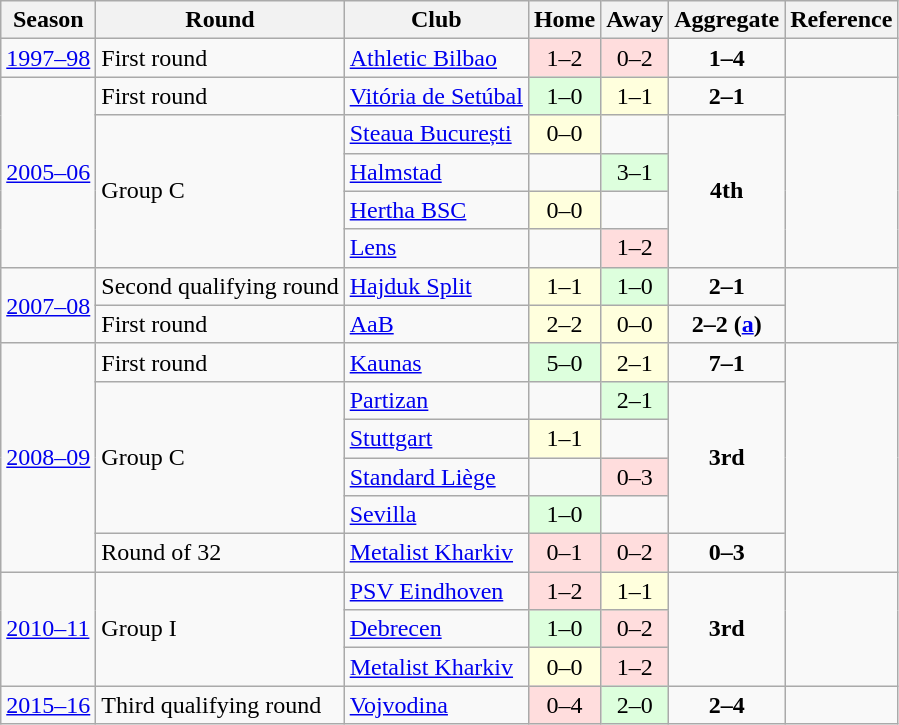<table class="wikitable">
<tr>
<th>Season</th>
<th>Round</th>
<th>Club</th>
<th>Home</th>
<th>Away</th>
<th>Aggregate</th>
<th>Reference</th>
</tr>
<tr>
<td><a href='#'>1997–98</a></td>
<td>First round</td>
<td> <a href='#'>Athletic Bilbao</a></td>
<td style="text-align:center; background:#fdd;">1–2</td>
<td style="text-align:center; background:#fdd;">0–2</td>
<td style="text-align:center;"><strong>1–4</strong></td>
<td style="text-align:center;"></td>
</tr>
<tr>
<td rowspan=5><a href='#'>2005–06</a></td>
<td>First round</td>
<td> <a href='#'>Vitória de Setúbal</a></td>
<td style="text-align:center; background:#dfd;">1–0</td>
<td style="text-align:center; background:#ffd;">1–1</td>
<td style="text-align:center;"><strong>2–1</strong></td>
<td rowspan=5 style="text-align:center;"></td>
</tr>
<tr>
<td rowspan=4>Group C</td>
<td> <a href='#'>Steaua București</a></td>
<td style="text-align:center; background:#ffd;">0–0</td>
<td></td>
<td style="text-align:center;" rowspan=4><strong>4th</strong></td>
</tr>
<tr>
<td> <a href='#'>Halmstad</a></td>
<td></td>
<td style="text-align:center; background:#dfd;">3–1</td>
</tr>
<tr>
<td> <a href='#'>Hertha BSC</a></td>
<td style="text-align:center; background:#ffd;">0–0</td>
<td></td>
</tr>
<tr>
<td> <a href='#'>Lens</a></td>
<td></td>
<td style="text-align:center; background:#fdd;">1–2</td>
</tr>
<tr>
<td rowspan=2><a href='#'>2007–08</a></td>
<td>Second qualifying round</td>
<td> <a href='#'>Hajduk Split</a></td>
<td style="text-align:center; background:#ffd;">1–1</td>
<td style="text-align:center; background:#dfd;">1–0</td>
<td style="text-align:center;"><strong>2–1</strong></td>
<td rowspan=2 style="text-align:center;"></td>
</tr>
<tr>
<td>First round</td>
<td> <a href='#'>AaB</a></td>
<td style="text-align:center; background:#ffd;">2–2</td>
<td style="text-align:center; background:#ffd;">0–0</td>
<td style="text-align:center;"><strong>2–2 (<a href='#'>a</a>)</strong></td>
</tr>
<tr>
<td rowspan=6><a href='#'>2008–09</a></td>
<td>First round</td>
<td> <a href='#'>Kaunas</a></td>
<td style="text-align:center; background:#dfd;">5–0</td>
<td style="text-align:center; background:#ffd;">2–1</td>
<td style="text-align:center;"><strong>7–1</strong></td>
<td rowspan=6 style="text-align:center;"></td>
</tr>
<tr>
<td rowspan=4>Group C</td>
<td> <a href='#'>Partizan</a></td>
<td></td>
<td style="text-align:center; background:#dfd;">2–1</td>
<td style="text-align:center;" rowspan=4><strong>3rd</strong></td>
</tr>
<tr>
<td> <a href='#'>Stuttgart</a></td>
<td style="text-align:center; background:#ffd;">1–1</td>
<td></td>
</tr>
<tr>
<td> <a href='#'>Standard Liège</a></td>
<td></td>
<td style="text-align:center; background:#fdd;">0–3</td>
</tr>
<tr>
<td> <a href='#'>Sevilla</a></td>
<td style="text-align:center; background:#dfd;">1–0</td>
<td></td>
</tr>
<tr>
<td>Round of 32</td>
<td> <a href='#'>Metalist Kharkiv</a></td>
<td style="text-align:center; background:#fdd;">0–1</td>
<td style="text-align:center; background:#fdd;">0–2</td>
<td style="text-align:center;"><strong>0–3</strong></td>
</tr>
<tr>
<td rowspan=3><a href='#'>2010–11</a></td>
<td rowspan=3>Group I</td>
<td> <a href='#'>PSV Eindhoven</a></td>
<td style="text-align:center; background:#fdd;">1–2</td>
<td style="text-align:center; background:#ffd;">1–1</td>
<td style="text-align:center;" rowspan=3><strong>3rd</strong></td>
<td rowspan=3 style="text-align:center;"></td>
</tr>
<tr>
<td> <a href='#'>Debrecen</a></td>
<td style="text-align:center; background:#dfd;">1–0</td>
<td style="text-align:center; background:#fdd;">0–2</td>
</tr>
<tr>
<td> <a href='#'>Metalist Kharkiv</a></td>
<td style="text-align:center; background:#ffd;">0–0</td>
<td style="text-align:center; background:#fdd;">1–2</td>
</tr>
<tr>
<td><a href='#'>2015–16</a></td>
<td>Third qualifying round</td>
<td> <a href='#'>Vojvodina</a></td>
<td style="text-align:center; background:#fdd;">0–4</td>
<td style="text-align:center; background:#dfd;">2–0</td>
<td style="text-align:center;"><strong>2–4</strong></td>
<td style="text-align:center;"></td>
</tr>
</table>
